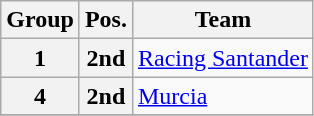<table class="wikitable">
<tr>
<th>Group</th>
<th>Pos.</th>
<th>Team</th>
</tr>
<tr>
<th>1</th>
<th>2nd</th>
<td><a href='#'>Racing Santander</a></td>
</tr>
<tr>
<th>4</th>
<th>2nd</th>
<td><a href='#'>Murcia</a></td>
</tr>
<tr>
</tr>
</table>
